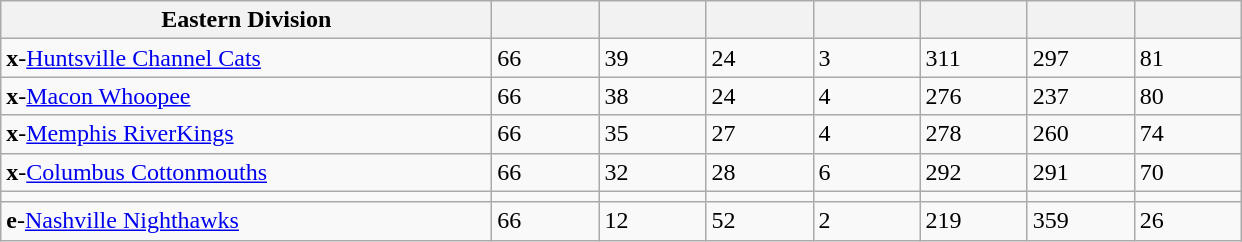<table class="wikitable sortable">
<tr>
<th style="width:20em;" class="unsortable">Eastern Division</th>
<th style="width:4em;" class="unsortable"></th>
<th style="width:4em;"></th>
<th style="width:4em;"></th>
<th style="width:4em;"></th>
<th style="width:4em;"></th>
<th style="width:4em;"></th>
<th style="width:4em;"></th>
</tr>
<tr>
<td><strong>x</strong>-<a href='#'>Huntsville Channel Cats</a></td>
<td>66</td>
<td>39</td>
<td>24</td>
<td>3</td>
<td>311</td>
<td>297</td>
<td>81</td>
</tr>
<tr>
<td><strong>x</strong>-<a href='#'>Macon Whoopee</a></td>
<td>66</td>
<td>38</td>
<td>24</td>
<td>4</td>
<td>276</td>
<td>237</td>
<td>80</td>
</tr>
<tr>
<td><strong>x</strong>-<a href='#'>Memphis RiverKings</a></td>
<td>66</td>
<td>35</td>
<td>27</td>
<td>4</td>
<td>278</td>
<td>260</td>
<td>74</td>
</tr>
<tr>
<td><strong>x</strong>-<a href='#'>Columbus Cottonmouths</a></td>
<td>66</td>
<td>32</td>
<td>28</td>
<td>6</td>
<td>292</td>
<td>291</td>
<td>70</td>
</tr>
<tr>
<td></td>
<td></td>
<td></td>
<td></td>
<td></td>
<td></td>
<td></td>
<td></td>
</tr>
<tr>
<td><strong>e</strong>-<a href='#'>Nashville Nighthawks</a></td>
<td>66</td>
<td>12</td>
<td>52</td>
<td>2</td>
<td>219</td>
<td>359</td>
<td>26</td>
</tr>
</table>
